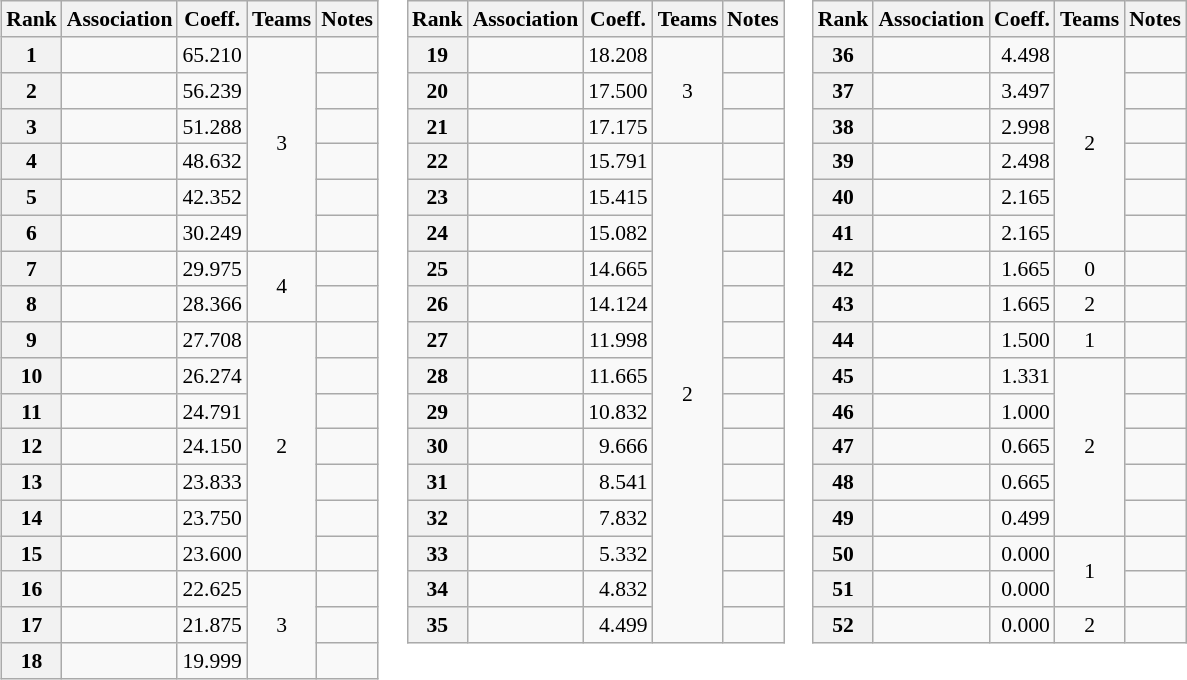<table>
<tr valign=top style="font-size:90%">
<td><br><table class="wikitable">
<tr>
<th>Rank</th>
<th>Association</th>
<th>Coeff.</th>
<th>Teams</th>
<th>Notes</th>
</tr>
<tr>
<th>1</th>
<td></td>
<td align=right>65.210</td>
<td align=center rowspan=6>3</td>
<td></td>
</tr>
<tr>
<th>2</th>
<td></td>
<td align=right>56.239</td>
<td></td>
</tr>
<tr>
<th>3</th>
<td></td>
<td align=right>51.288</td>
<td></td>
</tr>
<tr>
<th>4</th>
<td></td>
<td align=right>48.632</td>
<td></td>
</tr>
<tr>
<th>5</th>
<td></td>
<td align=right>42.352</td>
<td></td>
</tr>
<tr>
<th>6</th>
<td></td>
<td align=right>30.249</td>
<td></td>
</tr>
<tr>
<th>7</th>
<td></td>
<td align=right>29.975</td>
<td align=center rowspan=2>4</td>
<td></td>
</tr>
<tr>
<th>8</th>
<td></td>
<td align=right>28.366</td>
<td></td>
</tr>
<tr>
<th>9</th>
<td></td>
<td align=right>27.708</td>
<td align=center rowspan=7>2</td>
<td></td>
</tr>
<tr>
<th>10</th>
<td></td>
<td align=right>26.274</td>
<td></td>
</tr>
<tr>
<th>11</th>
<td></td>
<td align=right>24.791</td>
<td></td>
</tr>
<tr>
<th>12</th>
<td></td>
<td align=right>24.150</td>
<td></td>
</tr>
<tr>
<th>13</th>
<td></td>
<td align=right>23.833</td>
<td></td>
</tr>
<tr>
<th>14</th>
<td></td>
<td align=right>23.750</td>
<td></td>
</tr>
<tr>
<th>15</th>
<td></td>
<td align=right>23.600</td>
<td></td>
</tr>
<tr>
<th>16</th>
<td></td>
<td align=right>22.625</td>
<td align=center rowspan=3>3</td>
<td></td>
</tr>
<tr>
<th>17</th>
<td></td>
<td align=right>21.875</td>
<td></td>
</tr>
<tr>
<th>18</th>
<td></td>
<td align=right>19.999</td>
<td></td>
</tr>
</table>
</td>
<td><br><table class="wikitable">
<tr>
<th>Rank</th>
<th>Association</th>
<th>Coeff.</th>
<th>Teams</th>
<th>Notes</th>
</tr>
<tr>
<th>19</th>
<td></td>
<td align=right>18.208</td>
<td align=center rowspan=3>3</td>
<td></td>
</tr>
<tr>
<th>20</th>
<td></td>
<td align=right>17.500</td>
<td></td>
</tr>
<tr>
<th>21</th>
<td></td>
<td align=right>17.175</td>
<td></td>
</tr>
<tr>
<th>22</th>
<td></td>
<td align=right>15.791</td>
<td align=center rowspan=14>2</td>
<td></td>
</tr>
<tr>
<th>23</th>
<td></td>
<td align=right>15.415</td>
<td></td>
</tr>
<tr>
<th>24</th>
<td></td>
<td align=right>15.082</td>
<td></td>
</tr>
<tr>
<th>25</th>
<td></td>
<td align=right>14.665</td>
<td></td>
</tr>
<tr>
<th>26</th>
<td></td>
<td align=right>14.124</td>
<td></td>
</tr>
<tr>
<th>27</th>
<td></td>
<td align=right>11.998</td>
<td></td>
</tr>
<tr>
<th>28</th>
<td></td>
<td align=right>11.665</td>
<td></td>
</tr>
<tr>
<th>29</th>
<td></td>
<td align=right>10.832</td>
<td></td>
</tr>
<tr>
<th>30</th>
<td></td>
<td align=right>9.666</td>
<td></td>
</tr>
<tr>
<th>31</th>
<td></td>
<td align=right>8.541</td>
<td></td>
</tr>
<tr>
<th>32</th>
<td></td>
<td align=right>7.832</td>
<td></td>
</tr>
<tr>
<th>33</th>
<td></td>
<td align=right>5.332</td>
<td></td>
</tr>
<tr>
<th>34</th>
<td></td>
<td align=right>4.832</td>
<td></td>
</tr>
<tr>
<th>35</th>
<td></td>
<td align=right>4.499</td>
<td></td>
</tr>
</table>
</td>
<td><br><table class="wikitable">
<tr>
<th>Rank</th>
<th>Association</th>
<th>Coeff.</th>
<th>Teams</th>
<th>Notes</th>
</tr>
<tr>
<th>36</th>
<td></td>
<td align=right>4.498</td>
<td align=center rowspan=6>2</td>
<td></td>
</tr>
<tr>
<th>37</th>
<td></td>
<td align=right>3.497</td>
<td></td>
</tr>
<tr>
<th>38</th>
<td></td>
<td align=right>2.998</td>
<td></td>
</tr>
<tr>
<th>39</th>
<td></td>
<td align=right>2.498</td>
<td></td>
</tr>
<tr>
<th>40</th>
<td></td>
<td align=right>2.165</td>
<td></td>
</tr>
<tr>
<th>41</th>
<td></td>
<td align=right>2.165</td>
<td></td>
</tr>
<tr>
<th>42</th>
<td></td>
<td align=right>1.665</td>
<td align=center>0</td>
<td></td>
</tr>
<tr>
<th>43</th>
<td></td>
<td align=right>1.665</td>
<td align=center>2</td>
<td></td>
</tr>
<tr>
<th>44</th>
<td></td>
<td align=right>1.500</td>
<td align=center>1</td>
<td></td>
</tr>
<tr>
<th>45</th>
<td></td>
<td align=right>1.331</td>
<td align=center rowspan=5>2</td>
<td></td>
</tr>
<tr>
<th>46</th>
<td></td>
<td align=right>1.000</td>
<td></td>
</tr>
<tr>
<th>47</th>
<td></td>
<td align=right>0.665</td>
<td></td>
</tr>
<tr>
<th>48</th>
<td></td>
<td align=right>0.665</td>
<td></td>
</tr>
<tr>
<th>49</th>
<td></td>
<td align=right>0.499</td>
<td></td>
</tr>
<tr>
<th>50</th>
<td></td>
<td align=right>0.000</td>
<td align=center rowspan=2>1</td>
<td></td>
</tr>
<tr>
<th>51</th>
<td></td>
<td align=right>0.000</td>
<td></td>
</tr>
<tr>
<th>52</th>
<td></td>
<td align=right>0.000</td>
<td align=center>2</td>
<td></td>
</tr>
</table>
</td>
</tr>
</table>
